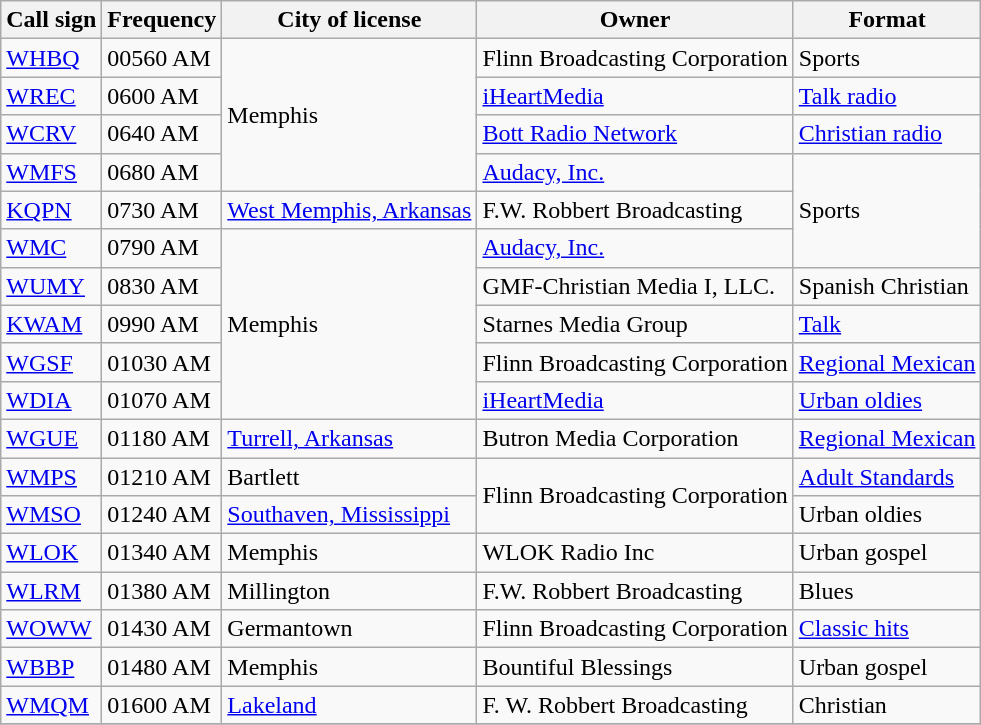<table class="wikitable sortable">
<tr>
<th>Call sign</th>
<th>Frequency</th>
<th>City of license</th>
<th>Owner</th>
<th>Format</th>
</tr>
<tr>
<td><a href='#'>WHBQ</a></td>
<td><span>00</span>560 AM</td>
<td rowspan="4">Memphis</td>
<td>Flinn Broadcasting Corporation</td>
<td>Sports</td>
</tr>
<tr>
<td><a href='#'>WREC</a></td>
<td><span>0</span>600 AM</td>
<td><a href='#'>iHeartMedia</a></td>
<td><a href='#'>Talk radio</a></td>
</tr>
<tr>
<td><a href='#'>WCRV</a></td>
<td><span>0</span>640 AM</td>
<td><a href='#'>Bott Radio Network</a></td>
<td><a href='#'>Christian radio</a></td>
</tr>
<tr>
<td><a href='#'>WMFS</a></td>
<td><span>0</span>680 AM</td>
<td><a href='#'>Audacy, Inc.</a></td>
<td rowspan="3">Sports</td>
</tr>
<tr>
<td><a href='#'>KQPN</a></td>
<td><span>0</span>730 AM</td>
<td><a href='#'>West Memphis, Arkansas</a></td>
<td>F.W. Robbert Broadcasting</td>
</tr>
<tr>
<td><a href='#'>WMC</a></td>
<td><span>0</span>790 AM</td>
<td rowspan="5">Memphis</td>
<td><a href='#'>Audacy, Inc.</a></td>
</tr>
<tr>
<td><a href='#'>WUMY</a></td>
<td><span>0</span>830 AM</td>
<td>GMF-Christian Media I, LLC.</td>
<td>Spanish Christian</td>
</tr>
<tr>
<td><a href='#'>KWAM</a></td>
<td><span>0</span>990 AM</td>
<td>Starnes Media Group</td>
<td><a href='#'>Talk</a></td>
</tr>
<tr>
<td><a href='#'>WGSF</a></td>
<td><span>0</span>1030 AM</td>
<td>Flinn Broadcasting Corporation</td>
<td><a href='#'>Regional Mexican</a></td>
</tr>
<tr>
<td><a href='#'>WDIA</a></td>
<td><span>0</span>1070 AM</td>
<td><a href='#'>iHeartMedia</a></td>
<td><a href='#'>Urban oldies</a></td>
</tr>
<tr>
<td><a href='#'>WGUE</a></td>
<td><span>0</span>1180 AM</td>
<td><a href='#'>Turrell, Arkansas</a></td>
<td>Butron Media Corporation</td>
<td><a href='#'>Regional Mexican</a></td>
</tr>
<tr>
<td><a href='#'>WMPS</a></td>
<td><span>0</span>1210 AM</td>
<td>Bartlett</td>
<td rowspan="2">Flinn Broadcasting Corporation</td>
<td><a href='#'>Adult Standards</a></td>
</tr>
<tr>
<td><a href='#'>WMSO</a></td>
<td><span>0</span>1240 AM</td>
<td><a href='#'>Southaven, Mississippi</a></td>
<td>Urban oldies</td>
</tr>
<tr>
<td><a href='#'>WLOK</a></td>
<td><span>0</span>1340 AM</td>
<td>Memphis</td>
<td>WLOK Radio Inc</td>
<td>Urban gospel</td>
</tr>
<tr>
<td><a href='#'>WLRM</a></td>
<td><span>0</span>1380 AM</td>
<td>Millington</td>
<td>F.W. Robbert Broadcasting</td>
<td>Blues</td>
</tr>
<tr>
<td><a href='#'>WOWW</a></td>
<td><span>0</span>1430 AM</td>
<td>Germantown</td>
<td>Flinn Broadcasting Corporation</td>
<td><a href='#'>Classic hits</a></td>
</tr>
<tr>
<td><a href='#'>WBBP</a></td>
<td><span>0</span>1480 AM</td>
<td>Memphis</td>
<td>Bountiful Blessings</td>
<td>Urban gospel</td>
</tr>
<tr>
<td><a href='#'>WMQM</a></td>
<td><span>0</span>1600 AM</td>
<td><a href='#'>Lakeland</a></td>
<td>F. W. Robbert Broadcasting</td>
<td>Christian</td>
</tr>
<tr>
</tr>
</table>
